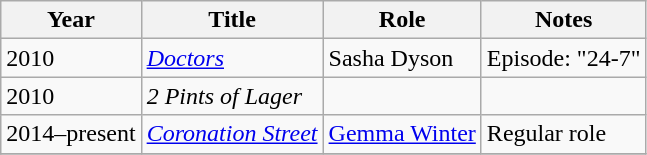<table class="wikitable sortable">
<tr>
<th>Year</th>
<th>Title</th>
<th>Role</th>
<th class="unsortable">Notes</th>
</tr>
<tr>
<td>2010</td>
<td><em><a href='#'>Doctors</a></em></td>
<td>Sasha Dyson</td>
<td>Episode: "24-7"</td>
</tr>
<tr>
<td>2010</td>
<td><em>2 Pints of Lager</em></td>
<td></td>
<td></td>
</tr>
<tr>
<td>2014–present</td>
<td><em><a href='#'>Coronation Street</a></em></td>
<td><a href='#'>Gemma Winter</a></td>
<td>Regular role</td>
</tr>
<tr>
</tr>
</table>
